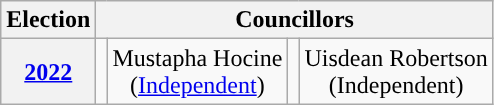<table class="wikitable" style="text-align:center">
<tr>
<th>Election</th>
<th colspan=4>Councillors</th>
</tr>
<tr>
<th><a href='#'>2022</a></th>
<td style="background-color: "></td>
<td>Mustapha Hocine<br>(<a href='#'>Independent</a>)</td>
<td style="background-color: "></td>
<td>Uisdean Robertson<br>(Independent)</td>
</tr>
</table>
